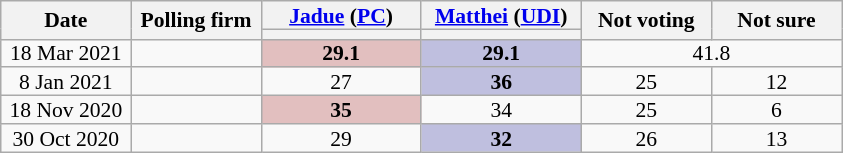<table class="wikitable sortable mw-collapsible mw-collapsed" style=text-align:center;font-size:90%;line-height:12px>
<tr>
<th rowspan=2 width=80px>Date</th>
<th rowspan=2 width=80px>Polling firm</th>
<th width=100px><a href='#'>Jadue</a> (<a href='#'>PC</a>)</th>
<th width=100px><a href='#'>Matthei</a> (<a href='#'>UDI</a>)</th>
<th rowspan=2 width=80px>Not voting</th>
<th rowspan=2 width=80px>Not sure</th>
</tr>
<tr>
<th style=background:></th>
<th style=background:></th>
</tr>
<tr>
<td>18 Mar 2021</td>
<td></td>
<td style="background:#E2BFBF;"><strong>29.1</strong></td>
<td style="background:#BFBFDF;"><strong>29.1</strong></td>
<td colspan="2">41.8</td>
</tr>
<tr>
<td>8 Jan 2021</td>
<td></td>
<td>27</td>
<td style="background:#BFBFDF;"><strong>36</strong></td>
<td>25</td>
<td>12</td>
</tr>
<tr>
<td>18 Nov 2020</td>
<td></td>
<td style="background:#E2BFBF;"><strong>35</strong></td>
<td>34</td>
<td>25</td>
<td>6</td>
</tr>
<tr>
<td>30 Oct 2020</td>
<td></td>
<td>29</td>
<td style="background:#BFBFDF;"><strong>32</strong></td>
<td>26</td>
<td>13</td>
</tr>
</table>
